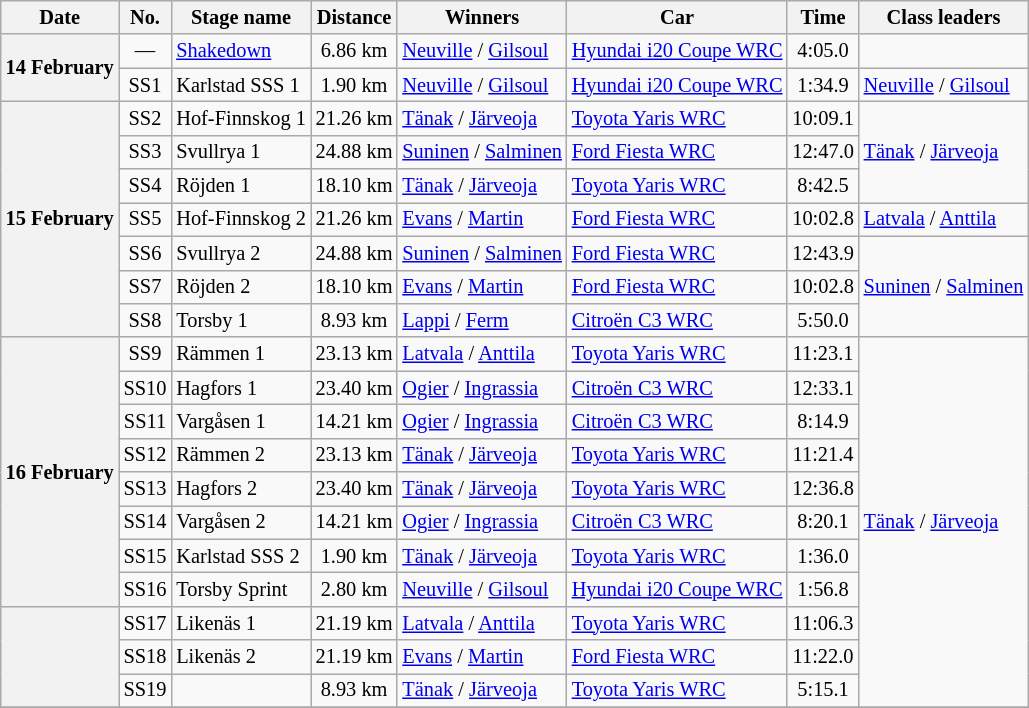<table class="wikitable" style="font-size: 85%;">
<tr>
<th>Date</th>
<th>No.</th>
<th>Stage name</th>
<th>Distance</th>
<th>Winners</th>
<th>Car</th>
<th>Time</th>
<th>Class leaders</th>
</tr>
<tr>
<th rowspan="2">14 February</th>
<td align="center">—</td>
<td><a href='#'>Shakedown</a></td>
<td align="center">6.86 km</td>
<td><a href='#'>Neuville</a> / <a href='#'>Gilsoul</a></td>
<td><a href='#'>Hyundai i20 Coupe WRC</a></td>
<td align="center">4:05.0</td>
<td></td>
</tr>
<tr>
<td align="center">SS1</td>
<td>Karlstad SSS 1</td>
<td align="center">1.90 km</td>
<td><a href='#'>Neuville</a> / <a href='#'>Gilsoul</a></td>
<td nowrap><a href='#'>Hyundai i20 Coupe WRC</a></td>
<td align="center">1:34.9</td>
<td nowrap><a href='#'>Neuville</a> / <a href='#'>Gilsoul</a></td>
</tr>
<tr>
<th rowspan="7">15 February</th>
<td align="center">SS2</td>
<td>Hof-Finnskog 1</td>
<td align="center">21.26 km</td>
<td><a href='#'>Tänak</a> / <a href='#'>Järveoja</a></td>
<td><a href='#'>Toyota Yaris WRC</a></td>
<td align="center">10:09.1</td>
<td rowspan="3" nowrap><a href='#'>Tänak</a> / <a href='#'>Järveoja</a></td>
</tr>
<tr>
<td align="center">SS3</td>
<td>Svullrya 1</td>
<td align="center">24.88 km</td>
<td nowrap><a href='#'>Suninen</a> / <a href='#'>Salminen</a></td>
<td><a href='#'>Ford Fiesta WRC</a></td>
<td align="center">12:47.0</td>
</tr>
<tr>
<td align="center">SS4</td>
<td>Röjden 1</td>
<td align="center">18.10 km</td>
<td><a href='#'>Tänak</a> / <a href='#'>Järveoja</a></td>
<td><a href='#'>Toyota Yaris WRC</a></td>
<td align="center">8:42.5</td>
</tr>
<tr>
<td align="center">SS5</td>
<td>Hof-Finnskog 2</td>
<td align="center">21.26 km</td>
<td><a href='#'>Evans</a> / <a href='#'>Martin</a></td>
<td><a href='#'>Ford Fiesta WRC</a></td>
<td align="center">10:02.8</td>
<td><a href='#'>Latvala</a> / <a href='#'>Anttila</a></td>
</tr>
<tr>
<td align="center">SS6</td>
<td>Svullrya 2</td>
<td align="center">24.88 km</td>
<td><a href='#'>Suninen</a> / <a href='#'>Salminen</a></td>
<td><a href='#'>Ford Fiesta WRC</a></td>
<td align="center">12:43.9</td>
<td rowspan="3" nowrap><a href='#'>Suninen</a> / <a href='#'>Salminen</a></td>
</tr>
<tr>
<td align="center">SS7</td>
<td>Röjden 2</td>
<td align="center">18.10 km</td>
<td><a href='#'>Evans</a> / <a href='#'>Martin</a></td>
<td><a href='#'>Ford Fiesta WRC</a></td>
<td align="center">10:02.8</td>
</tr>
<tr>
<td align="center">SS8</td>
<td>Torsby 1</td>
<td align="center">8.93 km</td>
<td nowrap><a href='#'>Lappi</a> / <a href='#'>Ferm</a></td>
<td><a href='#'>Citroën C3 WRC</a></td>
<td align="center">5:50.0</td>
</tr>
<tr>
<th rowspan="8">16 February</th>
<td align="center">SS9</td>
<td>Rämmen 1</td>
<td align="center">23.13 km</td>
<td><a href='#'>Latvala</a> / <a href='#'>Anttila</a></td>
<td><a href='#'>Toyota Yaris WRC</a></td>
<td align="center">11:23.1</td>
<td rowspan="11"><a href='#'>Tänak</a> / <a href='#'>Järveoja</a></td>
</tr>
<tr>
<td align="center">SS10</td>
<td>Hagfors 1</td>
<td align="center">23.40 km</td>
<td><a href='#'>Ogier</a> / <a href='#'>Ingrassia</a></td>
<td><a href='#'>Citroën C3 WRC</a></td>
<td align="center">12:33.1</td>
</tr>
<tr>
<td align="center">SS11</td>
<td>Vargåsen 1</td>
<td align="center">14.21 km</td>
<td><a href='#'>Ogier</a> / <a href='#'>Ingrassia</a></td>
<td><a href='#'>Citroën C3 WRC</a></td>
<td align="center">8:14.9</td>
</tr>
<tr>
<td align="center">SS12</td>
<td>Rämmen 2</td>
<td align="center">23.13 km</td>
<td><a href='#'>Tänak</a> / <a href='#'>Järveoja</a></td>
<td><a href='#'>Toyota Yaris WRC</a></td>
<td align="center">11:21.4</td>
</tr>
<tr>
<td align="center">SS13</td>
<td>Hagfors 2</td>
<td align="center">23.40 km</td>
<td><a href='#'>Tänak</a> / <a href='#'>Järveoja</a></td>
<td><a href='#'>Toyota Yaris WRC</a></td>
<td align="center">12:36.8</td>
</tr>
<tr>
<td align="center">SS14</td>
<td>Vargåsen 2</td>
<td align="center">14.21 km</td>
<td><a href='#'>Ogier</a> / <a href='#'>Ingrassia</a></td>
<td><a href='#'>Citroën C3 WRC</a></td>
<td align="center">8:20.1</td>
</tr>
<tr>
<td align="center">SS15</td>
<td>Karlstad SSS 2</td>
<td align="center">1.90 km</td>
<td><a href='#'>Tänak</a> / <a href='#'>Järveoja</a></td>
<td><a href='#'>Toyota Yaris WRC</a></td>
<td align="center">1:36.0</td>
</tr>
<tr>
<td align="center">SS16</td>
<td>Torsby Sprint</td>
<td align="center">2.80 km</td>
<td><a href='#'>Neuville</a> / <a href='#'>Gilsoul</a></td>
<td><a href='#'>Hyundai i20 Coupe WRC</a></td>
<td align="center">1:56.8</td>
</tr>
<tr>
<th rowspan="3"></th>
<td align="center">SS17</td>
<td>Likenäs 1</td>
<td align="center">21.19 km</td>
<td><a href='#'>Latvala</a> / <a href='#'>Anttila</a></td>
<td><a href='#'>Toyota Yaris WRC</a></td>
<td align="center">11:06.3</td>
</tr>
<tr>
<td align="center">SS18</td>
<td>Likenäs 2</td>
<td align="center">21.19 km</td>
<td><a href='#'>Evans</a> / <a href='#'>Martin</a></td>
<td><a href='#'>Ford Fiesta WRC</a></td>
<td align="center">11:22.0</td>
</tr>
<tr>
<td align="center">SS19</td>
<td></td>
<td align="center">8.93 km</td>
<td><a href='#'>Tänak</a> / <a href='#'>Järveoja</a></td>
<td><a href='#'>Toyota Yaris WRC</a></td>
<td align="center">5:15.1</td>
</tr>
<tr>
</tr>
</table>
